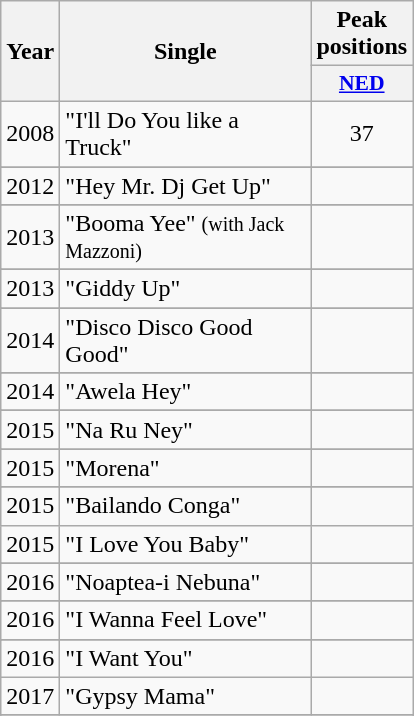<table class="wikitable">
<tr>
<th align="center" rowspan="2" width="10">Year</th>
<th align="center" rowspan="2" width="160">Single</th>
<th align="center" colspan="1" width="30">Peak positions</th>
</tr>
<tr>
<th scope="col" style="width:3em;font-size:90%;"><a href='#'>NED</a><br></th>
</tr>
<tr>
<td align="center" rowspan="1">2008</td>
<td>"I'll Do You like a Truck"</td>
<td align="center">37</td>
</tr>
<tr>
</tr>
<tr>
<td align="center" rowspan="1">2012</td>
<td>"Hey Mr. Dj Get Up"</td>
<td align="center"></td>
</tr>
<tr>
</tr>
<tr>
<td align="center" rowspan="1">2013</td>
<td>"Booma Yee" <small>(with Jack Mazzoni)</small></td>
<td align="center"></td>
</tr>
<tr>
</tr>
<tr>
<td align="center" rowspan="1">2013</td>
<td>"Giddy Up"</td>
<td align="center"></td>
</tr>
<tr>
</tr>
<tr>
<td align="center" rowspan="1">2014</td>
<td>"Disco Disco Good Good"</td>
<td align="center"></td>
</tr>
<tr>
</tr>
<tr>
<td align="center" rowspan="1">2014</td>
<td>"Awela Hey"</td>
<td align="center"></td>
</tr>
<tr>
</tr>
<tr>
<td align="center" rowspan="1">2015</td>
<td>"Na Ru Ney"</td>
<td align="center"></td>
</tr>
<tr>
</tr>
<tr>
<td align="center" rowspan="1">2015</td>
<td>"Morena"</td>
<td align="center"></td>
</tr>
<tr>
</tr>
<tr>
<td align="center" rowspan="1">2015</td>
<td>"Bailando Conga"</td>
<td align="center"></td>
</tr>
<tr>
<td align="center" rowspan="1">2015</td>
<td>"I Love You Baby"</td>
<td align="center"></td>
</tr>
<tr>
</tr>
<tr>
<td align="center" rowspan="1">2016</td>
<td>"Noaptea-i Nebuna"</td>
<td align="center"></td>
</tr>
<tr>
</tr>
<tr>
<td align="center" rowspan="1">2016</td>
<td>"I Wanna Feel Love"</td>
<td align="center"></td>
</tr>
<tr>
</tr>
<tr>
<td align="center" rowspan="1">2016</td>
<td>"I Want You"</td>
<td align="center"></td>
</tr>
<tr>
<td>2017</td>
<td>"Gypsy Mama"</td>
<td></td>
</tr>
<tr>
</tr>
<tr>
</tr>
</table>
